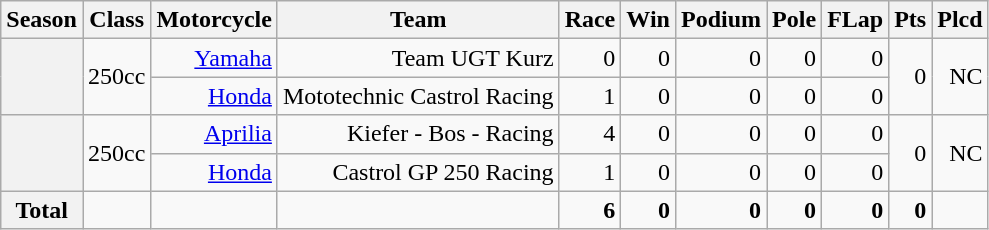<table class="wikitable" style=text-align:right>
<tr>
<th>Season</th>
<th>Class</th>
<th>Motorcycle</th>
<th>Team</th>
<th>Race</th>
<th>Win</th>
<th>Podium</th>
<th>Pole</th>
<th>FLap</th>
<th>Pts</th>
<th>Plcd</th>
</tr>
<tr>
<th rowspan=2></th>
<td rowspan=2>250cc</td>
<td><a href='#'>Yamaha</a></td>
<td>Team UGT Kurz</td>
<td>0</td>
<td>0</td>
<td>0</td>
<td>0</td>
<td>0</td>
<td rowspan=2>0</td>
<td rowspan=2>NC</td>
</tr>
<tr>
<td><a href='#'>Honda</a></td>
<td>Mototechnic Castrol Racing</td>
<td>1</td>
<td>0</td>
<td>0</td>
<td>0</td>
<td>0</td>
</tr>
<tr>
<th rowspan=2></th>
<td rowspan=2>250cc</td>
<td><a href='#'>Aprilia</a></td>
<td>Kiefer - Bos - Racing</td>
<td>4</td>
<td>0</td>
<td>0</td>
<td>0</td>
<td>0</td>
<td rowspan=2>0</td>
<td rowspan=2>NC</td>
</tr>
<tr>
<td><a href='#'>Honda</a></td>
<td>Castrol GP 250 Racing</td>
<td>1</td>
<td>0</td>
<td>0</td>
<td>0</td>
<td>0</td>
</tr>
<tr>
<th>Total</th>
<td></td>
<td></td>
<td></td>
<td><strong>6</strong></td>
<td><strong>0</strong></td>
<td><strong>0</strong></td>
<td><strong>0</strong></td>
<td><strong>0</strong></td>
<td><strong>0</strong></td>
<td></td>
</tr>
</table>
